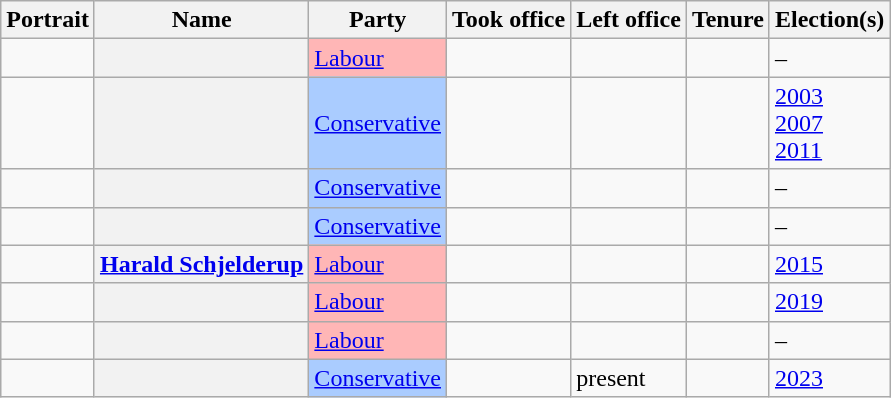<table class="wikitable plainrowheaders sortable">
<tr>
<th scope=col class=unsortable>Portrait</th>
<th scope=col>Name</th>
<th scope=col>Party</th>
<th scope=col>Took office</th>
<th scope=col>Left office</th>
<th scope=col>Tenure</th>
<th scope=col>Election(s)</th>
</tr>
<tr>
<td align=center></td>
<th scope=row></th>
<td style="background:#FFB6B6"><a href='#'>Labour</a></td>
<td></td>
<td></td>
<td></td>
<td>–</td>
</tr>
<tr>
<td align=center></td>
<th scope=row></th>
<td style="background:#AACCFF"><a href='#'>Conservative</a></td>
<td></td>
<td></td>
<td></td>
<td><a href='#'>2003</a><br><a href='#'>2007</a><br><a href='#'>2011</a></td>
</tr>
<tr>
<td align=center></td>
<th scope=row></th>
<td style="background:#AACCFF"><a href='#'>Conservative</a></td>
<td></td>
<td></td>
<td></td>
<td>–</td>
</tr>
<tr>
<td align=center></td>
<th scope=row></th>
<td style="background:#AACCFF"><a href='#'>Conservative</a></td>
<td></td>
<td></td>
<td></td>
<td>–</td>
</tr>
<tr>
<td align=center></td>
<th scope=row><a href='#'>Harald Schjelderup</a></th>
<td style="background:#FFB6B6"><a href='#'>Labour</a></td>
<td></td>
<td></td>
<td></td>
<td><a href='#'>2015</a></td>
</tr>
<tr>
<td align=center></td>
<th scope=row></th>
<td style="background:#FFB6B6"><a href='#'>Labour</a></td>
<td></td>
<td></td>
<td></td>
<td><a href='#'>2019</a></td>
</tr>
<tr>
<td align=center></td>
<th scope=row></th>
<td style="background:#FFB6B6"><a href='#'>Labour</a></td>
<td></td>
<td></td>
<td></td>
<td>–</td>
</tr>
<tr>
<td align=center></td>
<th scope=row></th>
<td style="background:#AACCFF"><a href='#'>Conservative</a></td>
<td></td>
<td>present</td>
<td></td>
<td><a href='#'>2023</a></td>
</tr>
</table>
